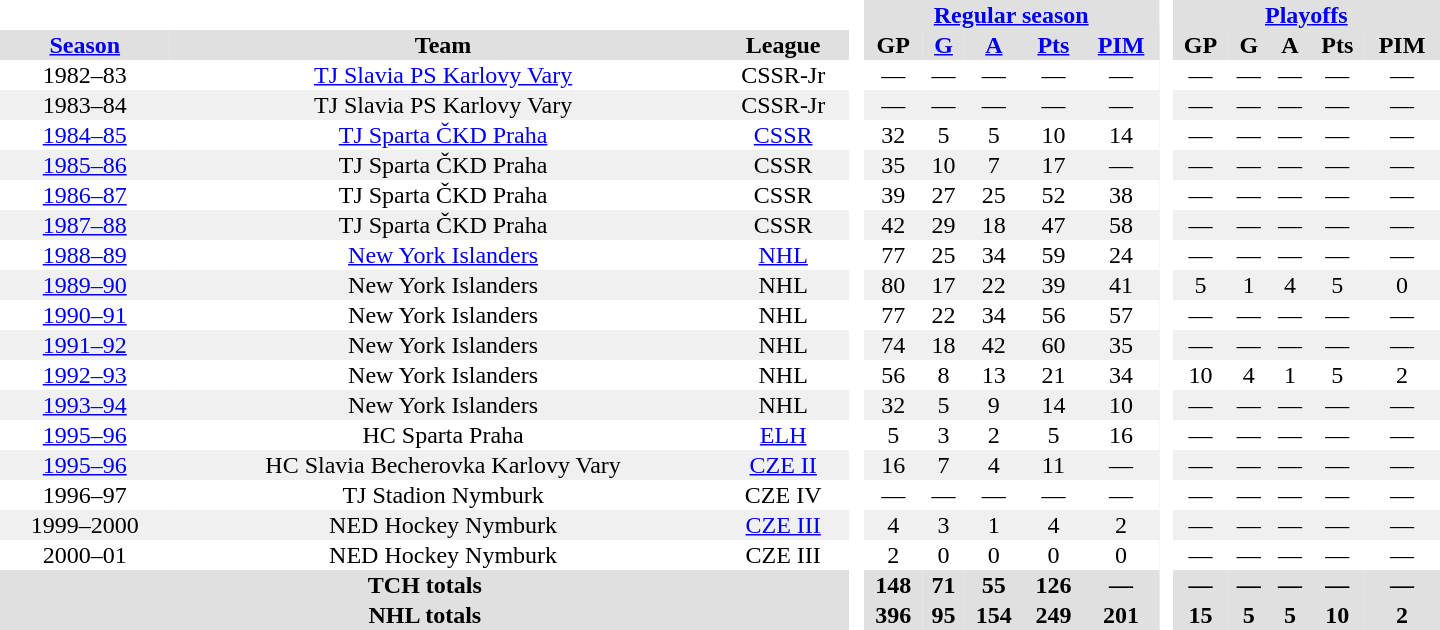<table border="0" cellpadding="1" cellspacing="0" style="text-align:center; width:60em">
<tr bgcolor="#e0e0e0">
<th colspan="3" bgcolor="#ffffff"> </th>
<th rowspan="99" bgcolor="#ffffff"> </th>
<th colspan="5"><a href='#'>Regular season</a></th>
<th rowspan="99" bgcolor="#ffffff"> </th>
<th colspan="5"><a href='#'>Playoffs</a></th>
</tr>
<tr bgcolor="#e0e0e0">
<th><a href='#'>Season</a></th>
<th>Team</th>
<th>League</th>
<th>GP</th>
<th><a href='#'>G</a></th>
<th><a href='#'>A</a></th>
<th><a href='#'>Pts</a></th>
<th><a href='#'>PIM</a></th>
<th>GP</th>
<th>G</th>
<th>A</th>
<th>Pts</th>
<th>PIM</th>
</tr>
<tr>
<td>1982–83</td>
<td><a href='#'>TJ Slavia PS Karlovy Vary</a></td>
<td>CSSR-Jr</td>
<td>—</td>
<td>—</td>
<td>—</td>
<td>—</td>
<td>—</td>
<td>—</td>
<td>—</td>
<td>—</td>
<td>—</td>
<td>—</td>
</tr>
<tr bgcolor="#f0f0f0">
<td>1983–84</td>
<td>TJ Slavia PS Karlovy Vary</td>
<td>CSSR-Jr</td>
<td>—</td>
<td>—</td>
<td>—</td>
<td>—</td>
<td>—</td>
<td>—</td>
<td>—</td>
<td>—</td>
<td>—</td>
<td>—</td>
</tr>
<tr>
<td><a href='#'>1984–85</a></td>
<td><a href='#'>TJ Sparta ČKD Praha</a></td>
<td><a href='#'>CSSR</a></td>
<td>32</td>
<td>5</td>
<td>5</td>
<td>10</td>
<td>14</td>
<td>—</td>
<td>—</td>
<td>—</td>
<td>—</td>
<td>—</td>
</tr>
<tr bgcolor="#f0f0f0">
<td><a href='#'>1985–86</a></td>
<td>TJ Sparta ČKD Praha</td>
<td>CSSR</td>
<td>35</td>
<td>10</td>
<td>7</td>
<td>17</td>
<td>—</td>
<td>—</td>
<td>—</td>
<td>—</td>
<td>—</td>
<td>—</td>
</tr>
<tr>
<td><a href='#'>1986–87</a></td>
<td>TJ Sparta ČKD Praha</td>
<td>CSSR</td>
<td>39</td>
<td>27</td>
<td>25</td>
<td>52</td>
<td>38</td>
<td>—</td>
<td>—</td>
<td>—</td>
<td>—</td>
<td>—</td>
</tr>
<tr bgcolor="#f0f0f0">
<td><a href='#'>1987–88</a></td>
<td>TJ Sparta ČKD Praha</td>
<td>CSSR</td>
<td>42</td>
<td>29</td>
<td>18</td>
<td>47</td>
<td>58</td>
<td>—</td>
<td>—</td>
<td>—</td>
<td>—</td>
<td>—</td>
</tr>
<tr>
<td><a href='#'>1988–89</a></td>
<td><a href='#'>New York Islanders</a></td>
<td><a href='#'>NHL</a></td>
<td>77</td>
<td>25</td>
<td>34</td>
<td>59</td>
<td>24</td>
<td>—</td>
<td>—</td>
<td>—</td>
<td>—</td>
<td>—</td>
</tr>
<tr bgcolor="#f0f0f0">
<td><a href='#'>1989–90</a></td>
<td>New York Islanders</td>
<td>NHL</td>
<td>80</td>
<td>17</td>
<td>22</td>
<td>39</td>
<td>41</td>
<td>5</td>
<td>1</td>
<td>4</td>
<td>5</td>
<td>0</td>
</tr>
<tr>
<td><a href='#'>1990–91</a></td>
<td>New York Islanders</td>
<td>NHL</td>
<td>77</td>
<td>22</td>
<td>34</td>
<td>56</td>
<td>57</td>
<td>—</td>
<td>—</td>
<td>—</td>
<td>—</td>
<td>—</td>
</tr>
<tr bgcolor="#f0f0f0">
<td><a href='#'>1991–92</a></td>
<td>New York Islanders</td>
<td>NHL</td>
<td>74</td>
<td>18</td>
<td>42</td>
<td>60</td>
<td>35</td>
<td>—</td>
<td>—</td>
<td>—</td>
<td>—</td>
<td>—</td>
</tr>
<tr>
<td><a href='#'>1992–93</a></td>
<td>New York Islanders</td>
<td>NHL</td>
<td>56</td>
<td>8</td>
<td>13</td>
<td>21</td>
<td>34</td>
<td>10</td>
<td>4</td>
<td>1</td>
<td>5</td>
<td>2</td>
</tr>
<tr bgcolor="#f0f0f0">
<td><a href='#'>1993–94</a></td>
<td>New York Islanders</td>
<td>NHL</td>
<td>32</td>
<td>5</td>
<td>9</td>
<td>14</td>
<td>10</td>
<td>—</td>
<td>—</td>
<td>—</td>
<td>—</td>
<td>—</td>
</tr>
<tr>
<td><a href='#'>1995–96</a></td>
<td>HC Sparta Praha</td>
<td><a href='#'>ELH</a></td>
<td>5</td>
<td>3</td>
<td>2</td>
<td>5</td>
<td>16</td>
<td>—</td>
<td>—</td>
<td>—</td>
<td>—</td>
<td>—</td>
</tr>
<tr bgcolor="#f0f0f0">
<td><a href='#'>1995–96</a></td>
<td>HC Slavia Becherovka Karlovy Vary</td>
<td><a href='#'>CZE II</a></td>
<td>16</td>
<td>7</td>
<td>4</td>
<td>11</td>
<td>—</td>
<td>—</td>
<td>—</td>
<td>—</td>
<td>—</td>
<td>—</td>
</tr>
<tr>
<td>1996–97</td>
<td>TJ Stadion Nymburk</td>
<td>CZE IV</td>
<td>—</td>
<td>—</td>
<td>—</td>
<td>—</td>
<td>—</td>
<td>—</td>
<td>—</td>
<td>—</td>
<td>—</td>
<td>—</td>
</tr>
<tr bgcolor="#f0f0f0">
<td>1999–2000</td>
<td>NED Hockey Nymburk</td>
<td><a href='#'>CZE III</a></td>
<td>4</td>
<td>3</td>
<td>1</td>
<td>4</td>
<td>2</td>
<td>—</td>
<td>—</td>
<td>—</td>
<td>—</td>
<td>—</td>
</tr>
<tr>
<td>2000–01</td>
<td>NED Hockey Nymburk</td>
<td>CZE III</td>
<td>2</td>
<td>0</td>
<td>0</td>
<td>0</td>
<td>0</td>
<td>—</td>
<td>—</td>
<td>—</td>
<td>—</td>
<td>—</td>
</tr>
<tr bgcolor="#e0e0e0">
<th colspan="3">TCH totals</th>
<th>148</th>
<th>71</th>
<th>55</th>
<th>126</th>
<th>—</th>
<th>—</th>
<th>—</th>
<th>—</th>
<th>—</th>
<th>—</th>
</tr>
<tr bgcolor="#e0e0e0">
<th colspan="3">NHL totals</th>
<th>396</th>
<th>95</th>
<th>154</th>
<th>249</th>
<th>201</th>
<th>15</th>
<th>5</th>
<th>5</th>
<th>10</th>
<th>2</th>
</tr>
</table>
